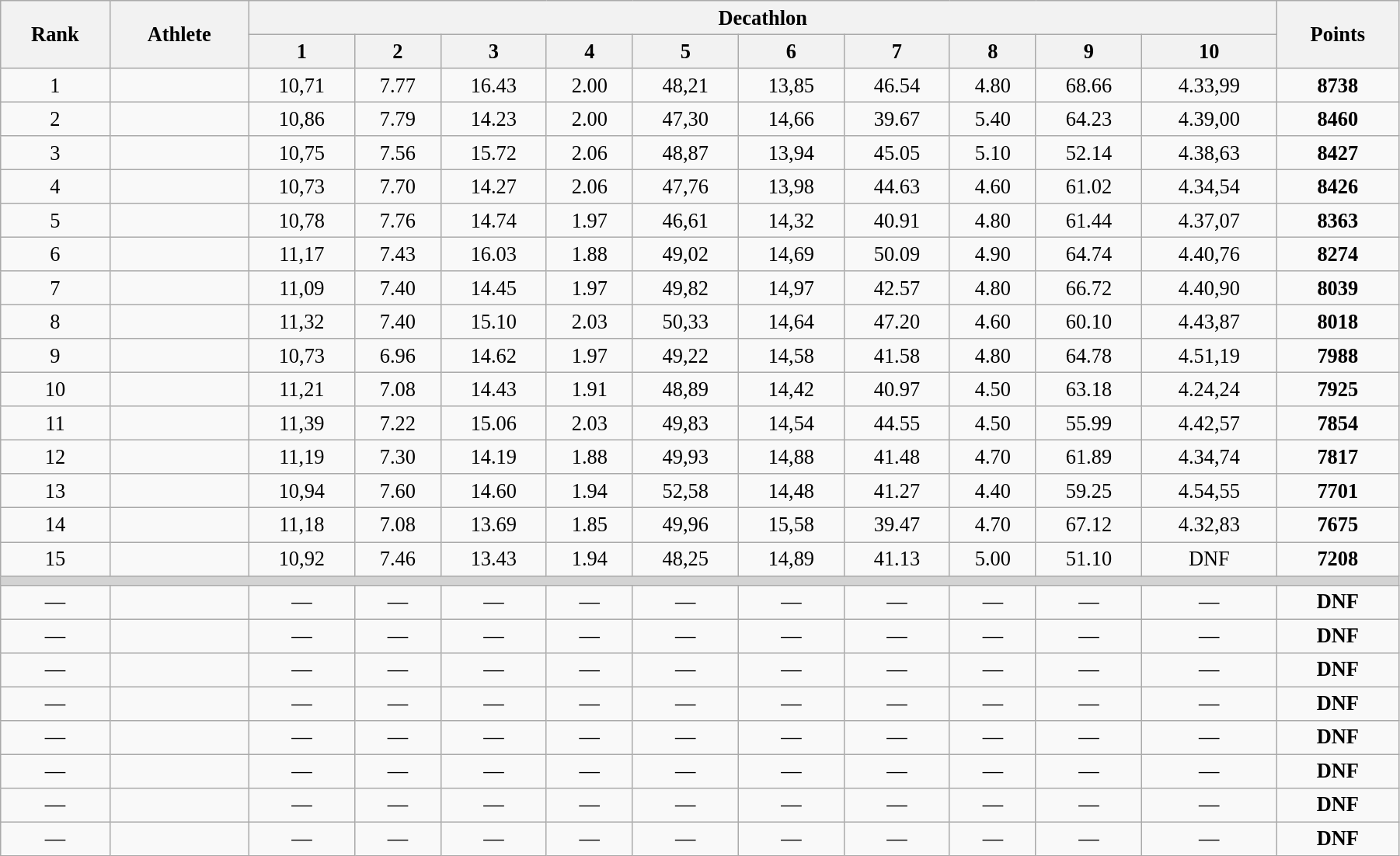<table class="wikitable" style=" text-align:center; font-size:110%;" width="95%">
<tr>
<th rowspan="2">Rank</th>
<th rowspan="2">Athlete</th>
<th colspan="10">Decathlon</th>
<th rowspan="2">Points</th>
</tr>
<tr>
<th>1</th>
<th>2</th>
<th>3</th>
<th>4</th>
<th>5</th>
<th>6</th>
<th>7</th>
<th>8</th>
<th>9</th>
<th>10</th>
</tr>
<tr>
<td>1</td>
<td align=left></td>
<td>10,71</td>
<td>7.77</td>
<td>16.43</td>
<td>2.00</td>
<td>48,21</td>
<td>13,85</td>
<td>46.54</td>
<td>4.80</td>
<td>68.66</td>
<td>4.33,99</td>
<td><strong>8738</strong></td>
</tr>
<tr>
<td>2</td>
<td align=left></td>
<td>10,86</td>
<td>7.79</td>
<td>14.23</td>
<td>2.00</td>
<td>47,30</td>
<td>14,66</td>
<td>39.67</td>
<td>5.40</td>
<td>64.23</td>
<td>4.39,00</td>
<td><strong>8460</strong></td>
</tr>
<tr>
<td>3</td>
<td align=left></td>
<td>10,75</td>
<td>7.56</td>
<td>15.72</td>
<td>2.06</td>
<td>48,87</td>
<td>13,94</td>
<td>45.05</td>
<td>5.10</td>
<td>52.14</td>
<td>4.38,63</td>
<td><strong>8427</strong></td>
</tr>
<tr>
<td>4</td>
<td align=left></td>
<td>10,73</td>
<td>7.70</td>
<td>14.27</td>
<td>2.06</td>
<td>47,76</td>
<td>13,98</td>
<td>44.63</td>
<td>4.60</td>
<td>61.02</td>
<td>4.34,54</td>
<td><strong>8426</strong></td>
</tr>
<tr>
<td>5</td>
<td align=left></td>
<td>10,78</td>
<td>7.76</td>
<td>14.74</td>
<td>1.97</td>
<td>46,61</td>
<td>14,32</td>
<td>40.91</td>
<td>4.80</td>
<td>61.44</td>
<td>4.37,07</td>
<td><strong>8363</strong></td>
</tr>
<tr>
<td>6</td>
<td align=left></td>
<td>11,17</td>
<td>7.43</td>
<td>16.03</td>
<td>1.88</td>
<td>49,02</td>
<td>14,69</td>
<td>50.09</td>
<td>4.90</td>
<td>64.74</td>
<td>4.40,76</td>
<td><strong>8274</strong></td>
</tr>
<tr>
<td>7</td>
<td align=left></td>
<td>11,09</td>
<td>7.40</td>
<td>14.45</td>
<td>1.97</td>
<td>49,82</td>
<td>14,97</td>
<td>42.57</td>
<td>4.80</td>
<td>66.72</td>
<td>4.40,90</td>
<td><strong>8039</strong></td>
</tr>
<tr>
<td>8</td>
<td align=left></td>
<td>11,32</td>
<td>7.40</td>
<td>15.10</td>
<td>2.03</td>
<td>50,33</td>
<td>14,64</td>
<td>47.20</td>
<td>4.60</td>
<td>60.10</td>
<td>4.43,87</td>
<td><strong>8018</strong></td>
</tr>
<tr>
<td>9</td>
<td align=left></td>
<td>10,73</td>
<td>6.96</td>
<td>14.62</td>
<td>1.97</td>
<td>49,22</td>
<td>14,58</td>
<td>41.58</td>
<td>4.80</td>
<td>64.78</td>
<td>4.51,19</td>
<td><strong>7988</strong></td>
</tr>
<tr>
<td>10</td>
<td align=left></td>
<td>11,21</td>
<td>7.08</td>
<td>14.43</td>
<td>1.91</td>
<td>48,89</td>
<td>14,42</td>
<td>40.97</td>
<td>4.50</td>
<td>63.18</td>
<td>4.24,24</td>
<td><strong>7925</strong></td>
</tr>
<tr>
<td>11</td>
<td align=left></td>
<td>11,39</td>
<td>7.22</td>
<td>15.06</td>
<td>2.03</td>
<td>49,83</td>
<td>14,54</td>
<td>44.55</td>
<td>4.50</td>
<td>55.99</td>
<td>4.42,57</td>
<td><strong>7854</strong></td>
</tr>
<tr>
<td>12</td>
<td align=left></td>
<td>11,19</td>
<td>7.30</td>
<td>14.19</td>
<td>1.88</td>
<td>49,93</td>
<td>14,88</td>
<td>41.48</td>
<td>4.70</td>
<td>61.89</td>
<td>4.34,74</td>
<td><strong>7817</strong></td>
</tr>
<tr>
<td>13</td>
<td align=left></td>
<td>10,94</td>
<td>7.60</td>
<td>14.60</td>
<td>1.94</td>
<td>52,58</td>
<td>14,48</td>
<td>41.27</td>
<td>4.40</td>
<td>59.25</td>
<td>4.54,55</td>
<td><strong>7701</strong></td>
</tr>
<tr>
<td>14</td>
<td align=left></td>
<td>11,18</td>
<td>7.08</td>
<td>13.69</td>
<td>1.85</td>
<td>49,96</td>
<td>15,58</td>
<td>39.47</td>
<td>4.70</td>
<td>67.12</td>
<td>4.32,83</td>
<td><strong>7675</strong></td>
</tr>
<tr>
<td>15</td>
<td align=left></td>
<td>10,92</td>
<td>7.46</td>
<td>13.43</td>
<td>1.94</td>
<td>48,25</td>
<td>14,89</td>
<td>41.13</td>
<td>5.00</td>
<td>51.10</td>
<td>DNF</td>
<td><strong>7208</strong></td>
</tr>
<tr>
<td colspan=13 bgcolor=lightgray></td>
</tr>
<tr>
<td>—</td>
<td align=left></td>
<td>—</td>
<td>—</td>
<td>—</td>
<td>—</td>
<td>—</td>
<td>—</td>
<td>—</td>
<td>—</td>
<td>—</td>
<td>—</td>
<td><strong>DNF</strong></td>
</tr>
<tr>
<td>—</td>
<td align=left></td>
<td>—</td>
<td>—</td>
<td>—</td>
<td>—</td>
<td>—</td>
<td>—</td>
<td>—</td>
<td>—</td>
<td>—</td>
<td>—</td>
<td><strong>DNF</strong></td>
</tr>
<tr>
<td>—</td>
<td align=left></td>
<td>—</td>
<td>—</td>
<td>—</td>
<td>—</td>
<td>—</td>
<td>—</td>
<td>—</td>
<td>—</td>
<td>—</td>
<td>—</td>
<td><strong>DNF</strong></td>
</tr>
<tr>
<td>—</td>
<td align=left></td>
<td>—</td>
<td>—</td>
<td>—</td>
<td>—</td>
<td>—</td>
<td>—</td>
<td>—</td>
<td>—</td>
<td>—</td>
<td>—</td>
<td><strong>DNF</strong></td>
</tr>
<tr>
<td>—</td>
<td align=left></td>
<td>—</td>
<td>—</td>
<td>—</td>
<td>—</td>
<td>—</td>
<td>—</td>
<td>—</td>
<td>—</td>
<td>—</td>
<td>—</td>
<td><strong>DNF</strong></td>
</tr>
<tr>
<td>—</td>
<td align=left></td>
<td>—</td>
<td>—</td>
<td>—</td>
<td>—</td>
<td>—</td>
<td>—</td>
<td>—</td>
<td>—</td>
<td>—</td>
<td>—</td>
<td><strong>DNF</strong></td>
</tr>
<tr>
<td>—</td>
<td align=left></td>
<td>—</td>
<td>—</td>
<td>—</td>
<td>—</td>
<td>—</td>
<td>—</td>
<td>—</td>
<td>—</td>
<td>—</td>
<td>—</td>
<td><strong>DNF</strong></td>
</tr>
<tr>
<td>—</td>
<td align=left></td>
<td>—</td>
<td>—</td>
<td>—</td>
<td>—</td>
<td>—</td>
<td>—</td>
<td>—</td>
<td>—</td>
<td>—</td>
<td>—</td>
<td><strong>DNF</strong></td>
</tr>
</table>
